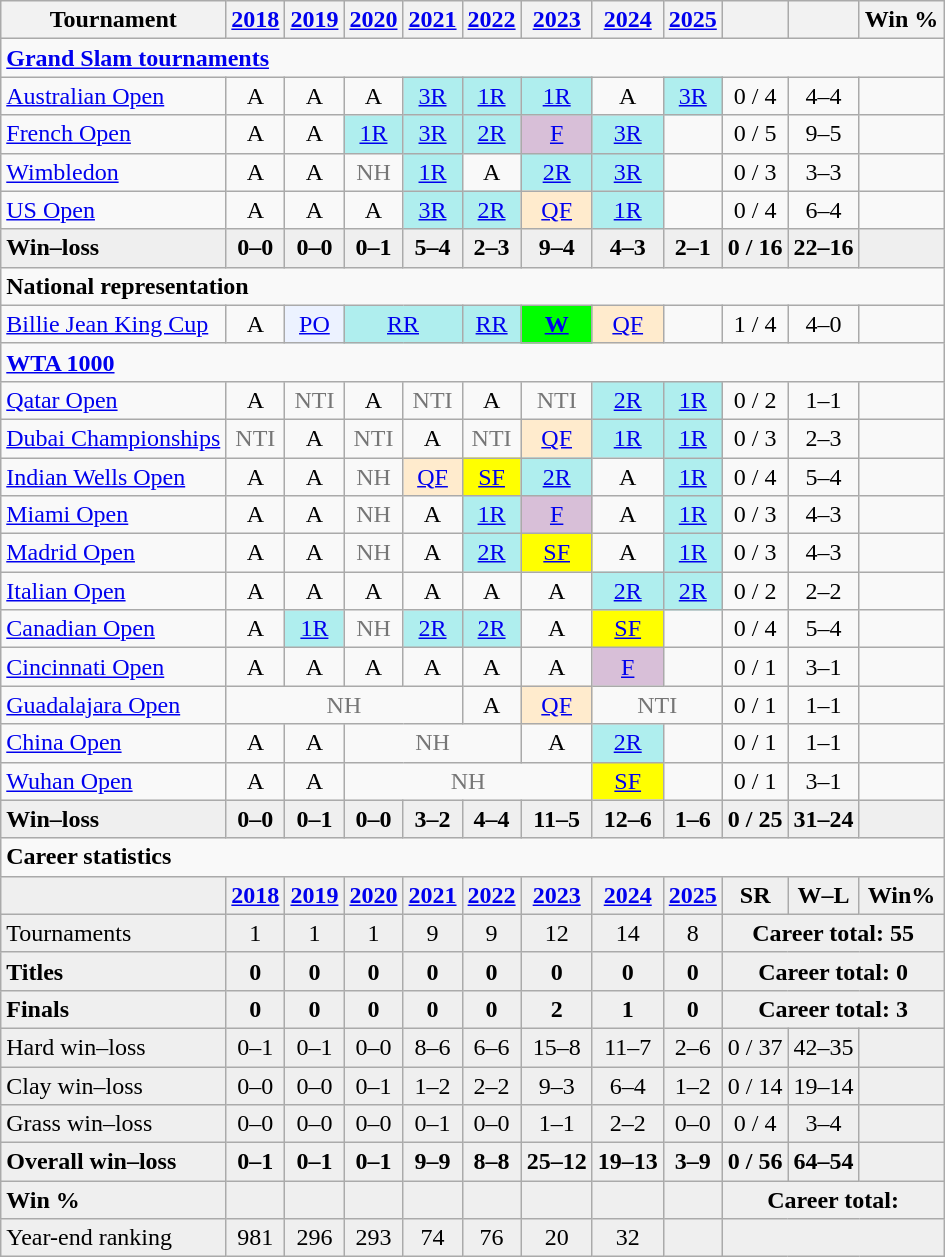<table class="wikitable" style="text-align:center">
<tr>
<th>Tournament</th>
<th><a href='#'>2018</a></th>
<th><a href='#'>2019</a></th>
<th><a href='#'>2020</a></th>
<th><a href='#'>2021</a></th>
<th><a href='#'>2022</a></th>
<th><a href='#'>2023</a></th>
<th><a href='#'>2024</a></th>
<th><a href='#'>2025</a></th>
<th></th>
<th></th>
<th>Win %</th>
</tr>
<tr>
<td colspan="12" style="text-align:left"><strong><a href='#'>Grand Slam tournaments</a></strong></td>
</tr>
<tr>
<td style="text-align:left"><a href='#'>Australian Open</a></td>
<td>A</td>
<td>A</td>
<td>A</td>
<td style="background:#afeeee"><a href='#'>3R</a></td>
<td style="background:#afeeee"><a href='#'>1R</a></td>
<td style="background:#afeeee"><a href='#'>1R</a></td>
<td>A</td>
<td style="background:#afeeee"><a href='#'>3R</a></td>
<td>0 / 4</td>
<td>4–4</td>
<td></td>
</tr>
<tr>
<td style="text-align:left"><a href='#'>French Open</a></td>
<td>A</td>
<td>A</td>
<td style="background:#afeeee"><a href='#'>1R</a></td>
<td style="background:#afeeee"><a href='#'>3R</a></td>
<td style="background:#afeeee"><a href='#'>2R</a></td>
<td style="background:thistle"><a href='#'>F</a></td>
<td style="background:#afeeee"><a href='#'>3R</a></td>
<td></td>
<td>0 / 5</td>
<td>9–5</td>
<td></td>
</tr>
<tr>
<td style="text-align:left"><a href='#'>Wimbledon</a></td>
<td>A</td>
<td>A</td>
<td style=color:#767676>NH</td>
<td style="background:#afeeee"><a href='#'>1R</a></td>
<td>A</td>
<td style="background:#afeeee"><a href='#'>2R</a></td>
<td style="background:#afeeee"><a href='#'>3R</a></td>
<td></td>
<td>0 / 3</td>
<td>3–3</td>
<td></td>
</tr>
<tr>
<td style="text-align:left"><a href='#'>US Open</a></td>
<td>A</td>
<td>A</td>
<td>A</td>
<td style="background:#afeeee"><a href='#'>3R</a></td>
<td style="background:#afeeee"><a href='#'>2R</a></td>
<td style="background:#ffebcd"><a href='#'>QF</a></td>
<td style="background:#afeeee"><a href='#'>1R</a></td>
<td></td>
<td>0 / 4</td>
<td>6–4</td>
<td></td>
</tr>
<tr style="background:#efefef;font-weight:bold">
<td style="text-align:left">Win–loss</td>
<td>0–0</td>
<td>0–0</td>
<td>0–1</td>
<td>5–4</td>
<td>2–3</td>
<td>9–4</td>
<td>4–3</td>
<td>2–1</td>
<td>0 / 16</td>
<td>22–16</td>
<td></td>
</tr>
<tr>
<td colspan="12" style="text-align:left"><strong>National representation</strong></td>
</tr>
<tr>
<td style="text-align:left"><a href='#'>Billie Jean King Cup</a></td>
<td>A</td>
<td style="background:#ecf2ff"><a href='#'>PO</a></td>
<td colspan="2" style="background:#afeeee"><a href='#'>RR</a></td>
<td style="background:#afeeee"><a href='#'>RR</a></td>
<td style="background:lime"><strong><a href='#'>W</a></strong></td>
<td style="background:#ffebcd"><a href='#'>QF</a></td>
<td></td>
<td>1 / 4</td>
<td>4–0</td>
<td></td>
</tr>
<tr>
<td colspan="12" style="text-align:left"><strong><a href='#'>WTA 1000</a></strong></td>
</tr>
<tr>
<td style="text-align:left"><a href='#'>Qatar Open</a></td>
<td>A</td>
<td style=color:#767676>NTI</td>
<td>A</td>
<td style=color:#767676>NTI</td>
<td>A</td>
<td style=color:#767676>NTI</td>
<td style="background:#afeeee"><a href='#'>2R</a></td>
<td style="background:#afeeee"><a href='#'>1R</a></td>
<td>0 / 2</td>
<td>1–1</td>
<td></td>
</tr>
<tr>
<td style="text-align:left"><a href='#'>Dubai Championships</a></td>
<td style=color:#767676>NTI</td>
<td>A</td>
<td style=color:#767676>NTI</td>
<td>A</td>
<td style=color:#767676>NTI</td>
<td style="background:#ffebcd"><a href='#'>QF</a></td>
<td style="background:#afeeee"><a href='#'>1R</a></td>
<td style="background:#afeeee"><a href='#'>1R</a></td>
<td>0 / 3</td>
<td>2–3</td>
<td></td>
</tr>
<tr>
<td style="text-align:left"><a href='#'>Indian Wells Open</a></td>
<td>A</td>
<td>A</td>
<td style=color:#767676>NH</td>
<td style="background:#ffebcd"><a href='#'>QF</a></td>
<td style="background:yellow"><a href='#'>SF</a></td>
<td style="background:#afeeee"><a href='#'>2R</a></td>
<td>A</td>
<td style="background:#afeeee"><a href='#'>1R</a></td>
<td>0 / 4</td>
<td>5–4</td>
<td></td>
</tr>
<tr>
<td style="text-align:left"><a href='#'>Miami Open</a></td>
<td>A</td>
<td>A</td>
<td style=color:#767676>NH</td>
<td>A</td>
<td style="background:#afeeee"><a href='#'>1R</a></td>
<td style="background:thistle"><a href='#'>F</a></td>
<td>A</td>
<td style="background:#afeeee"><a href='#'>1R</a></td>
<td>0 / 3</td>
<td>4–3</td>
<td></td>
</tr>
<tr>
<td style="text-align:left"><a href='#'>Madrid Open</a></td>
<td>A</td>
<td>A</td>
<td style=color:#767676>NH</td>
<td>A</td>
<td style="background:#afeeee"><a href='#'>2R</a></td>
<td style="background:yellow"><a href='#'>SF</a></td>
<td>A</td>
<td style="background:#afeeee"><a href='#'>1R</a></td>
<td>0 / 3</td>
<td>4–3</td>
<td></td>
</tr>
<tr>
<td style="text-align:left"><a href='#'>Italian Open</a></td>
<td>A</td>
<td>A</td>
<td>A</td>
<td>A</td>
<td>A</td>
<td>A</td>
<td style="background:#afeeee"><a href='#'>2R</a></td>
<td style="background:#afeeee"><a href='#'>2R</a></td>
<td>0 / 2</td>
<td>2–2</td>
<td></td>
</tr>
<tr>
<td style="text-align:left"><a href='#'>Canadian Open</a></td>
<td>A</td>
<td style="background:#afeeee"><a href='#'>1R</a></td>
<td style=color:#767676>NH</td>
<td style="background:#afeeee"><a href='#'>2R</a></td>
<td style="background:#afeeee"><a href='#'>2R</a></td>
<td>A</td>
<td style="background:yellow"><a href='#'>SF</a></td>
<td></td>
<td>0 / 4</td>
<td>5–4</td>
<td></td>
</tr>
<tr>
<td style="text-align:left"><a href='#'>Cincinnati Open</a></td>
<td>A</td>
<td>A</td>
<td>A</td>
<td>A</td>
<td>A</td>
<td>A</td>
<td style="background:thistle"><a href='#'>F</a></td>
<td></td>
<td>0 / 1</td>
<td>3–1</td>
<td></td>
</tr>
<tr>
<td style="text-align:left"><a href='#'>Guadalajara Open</a></td>
<td colspan=4 style=color:#767676>NH</td>
<td>A</td>
<td style="background:#ffebcd"><a href='#'>QF</a></td>
<td colspan=2 style=color:#767676>NTI</td>
<td>0 / 1</td>
<td>1–1</td>
<td></td>
</tr>
<tr>
<td style="text-align:left"><a href='#'>China Open</a></td>
<td>A</td>
<td>A</td>
<td colspan=3 style=color:#767676>NH</td>
<td>A</td>
<td style="background:#afeeee"><a href='#'>2R</a></td>
<td></td>
<td>0 / 1</td>
<td>1–1</td>
<td></td>
</tr>
<tr>
<td style="text-align:left"><a href='#'>Wuhan Open</a></td>
<td>A</td>
<td>A</td>
<td colspan=4 style=color:#767676>NH</td>
<td style="background:yellow"><a href='#'>SF</a></td>
<td></td>
<td>0 / 1</td>
<td>3–1</td>
<td></td>
</tr>
<tr style="background:#efefef;font-weight:bold">
<td style="text-align:left">Win–loss</td>
<td>0–0</td>
<td>0–1</td>
<td>0–0</td>
<td>3–2</td>
<td>4–4</td>
<td>11–5</td>
<td>12–6</td>
<td>1–6</td>
<td>0 / 25</td>
<td>31–24</td>
<td></td>
</tr>
<tr>
<td colspan="12" style="text-align:left"><strong>Career statistics</strong></td>
</tr>
<tr style="background:#efefef;font-weight:bold">
<td></td>
<td><a href='#'>2018</a></td>
<td><a href='#'>2019</a></td>
<td><a href='#'>2020</a></td>
<td><a href='#'>2021</a></td>
<td><a href='#'>2022</a></td>
<td><a href='#'>2023</a></td>
<td><a href='#'>2024</a></td>
<td><a href='#'>2025</a></td>
<td>SR</td>
<td>W–L</td>
<td>Win%</td>
</tr>
<tr style="background:#efefef">
<td style="text-align:left">Tournaments</td>
<td>1</td>
<td>1</td>
<td>1</td>
<td>9</td>
<td>9</td>
<td>12</td>
<td>14</td>
<td>8</td>
<td colspan="3"><strong>Career total: 55</strong></td>
</tr>
<tr style="background:#efefef;font-weight:bold">
<td style="text-align:left">Titles</td>
<td>0</td>
<td>0</td>
<td>0</td>
<td>0</td>
<td>0</td>
<td>0</td>
<td>0</td>
<td>0</td>
<td colspan="3">Career total: 0</td>
</tr>
<tr style="background:#efefef;font-weight:bold">
<td style="text-align:left">Finals</td>
<td>0</td>
<td>0</td>
<td>0</td>
<td>0</td>
<td>0</td>
<td>2</td>
<td>1</td>
<td>0</td>
<td colspan="3">Career total: 3</td>
</tr>
<tr style="background:#efefef">
<td style="text-align:left">Hard win–loss</td>
<td>0–1</td>
<td>0–1</td>
<td>0–0</td>
<td>8–6</td>
<td>6–6</td>
<td>15–8</td>
<td>11–7</td>
<td>2–6</td>
<td>0 / 37</td>
<td>42–35</td>
<td></td>
</tr>
<tr style="background:#efefef">
<td style="text-align:left">Clay win–loss</td>
<td>0–0</td>
<td>0–0</td>
<td>0–1</td>
<td>1–2</td>
<td>2–2</td>
<td>9–3</td>
<td>6–4</td>
<td>1–2</td>
<td>0 / 14</td>
<td>19–14</td>
<td></td>
</tr>
<tr style="background:#efefef">
<td style="text-align:left">Grass win–loss</td>
<td>0–0</td>
<td>0–0</td>
<td>0–0</td>
<td>0–1</td>
<td>0–0</td>
<td>1–1</td>
<td>2–2</td>
<td>0–0</td>
<td>0 / 4</td>
<td>3–4</td>
<td></td>
</tr>
<tr style="background:#efefef;font-weight:bold">
<td style="text-align:left">Overall win–loss</td>
<td>0–1</td>
<td>0–1</td>
<td>0–1</td>
<td>9–9</td>
<td>8–8</td>
<td>25–12</td>
<td>19–13</td>
<td>3–9</td>
<td>0 / 56</td>
<td>64–54</td>
<td></td>
</tr>
<tr style="background:#efefef;font-weight:bold">
<td style="text-align:left">Win %</td>
<td></td>
<td></td>
<td></td>
<td></td>
<td></td>
<td></td>
<td></td>
<td></td>
<td colspan="3">Career total: </td>
</tr>
<tr style="background:#efefef">
<td style="text-align:left">Year-end ranking</td>
<td>981</td>
<td>296</td>
<td>293</td>
<td>74</td>
<td>76</td>
<td>20</td>
<td>32</td>
<td></td>
<td colspan="3"></td>
</tr>
</table>
